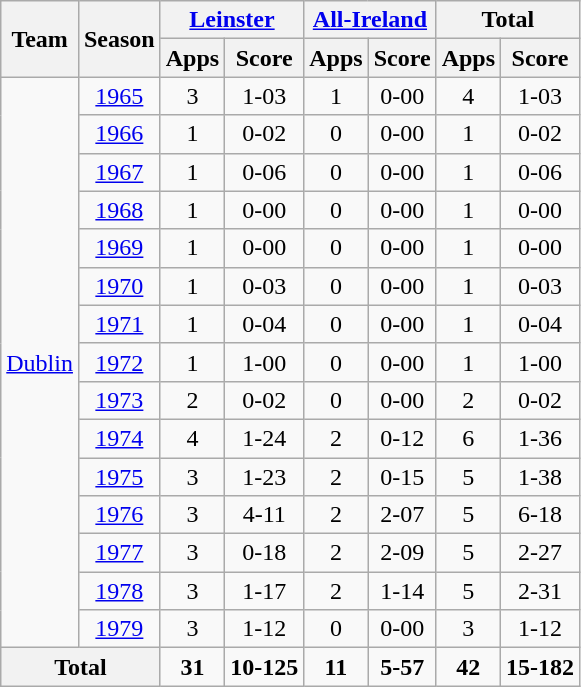<table class="wikitable" style="text-align:center">
<tr>
<th rowspan="2">Team</th>
<th rowspan="2">Season</th>
<th colspan="2"><a href='#'>Leinster</a></th>
<th colspan="2"><a href='#'>All-Ireland</a></th>
<th colspan="2">Total</th>
</tr>
<tr>
<th>Apps</th>
<th>Score</th>
<th>Apps</th>
<th>Score</th>
<th>Apps</th>
<th>Score</th>
</tr>
<tr>
<td rowspan="15"><a href='#'>Dublin</a></td>
<td><a href='#'>1965</a></td>
<td>3</td>
<td>1-03</td>
<td>1</td>
<td>0-00</td>
<td>4</td>
<td>1-03</td>
</tr>
<tr>
<td><a href='#'>1966</a></td>
<td>1</td>
<td>0-02</td>
<td>0</td>
<td>0-00</td>
<td>1</td>
<td>0-02</td>
</tr>
<tr>
<td><a href='#'>1967</a></td>
<td>1</td>
<td>0-06</td>
<td>0</td>
<td>0-00</td>
<td>1</td>
<td>0-06</td>
</tr>
<tr>
<td><a href='#'>1968</a></td>
<td>1</td>
<td>0-00</td>
<td>0</td>
<td>0-00</td>
<td>1</td>
<td>0-00</td>
</tr>
<tr>
<td><a href='#'>1969</a></td>
<td>1</td>
<td>0-00</td>
<td>0</td>
<td>0-00</td>
<td>1</td>
<td>0-00</td>
</tr>
<tr>
<td><a href='#'>1970</a></td>
<td>1</td>
<td>0-03</td>
<td>0</td>
<td>0-00</td>
<td>1</td>
<td>0-03</td>
</tr>
<tr>
<td><a href='#'>1971</a></td>
<td>1</td>
<td>0-04</td>
<td>0</td>
<td>0-00</td>
<td>1</td>
<td>0-04</td>
</tr>
<tr>
<td><a href='#'>1972</a></td>
<td>1</td>
<td>1-00</td>
<td>0</td>
<td>0-00</td>
<td>1</td>
<td>1-00</td>
</tr>
<tr>
<td><a href='#'>1973</a></td>
<td>2</td>
<td>0-02</td>
<td>0</td>
<td>0-00</td>
<td>2</td>
<td>0-02</td>
</tr>
<tr>
<td><a href='#'>1974</a></td>
<td>4</td>
<td>1-24</td>
<td>2</td>
<td>0-12</td>
<td>6</td>
<td>1-36</td>
</tr>
<tr>
<td><a href='#'>1975</a></td>
<td>3</td>
<td>1-23</td>
<td>2</td>
<td>0-15</td>
<td>5</td>
<td>1-38</td>
</tr>
<tr>
<td><a href='#'>1976</a></td>
<td>3</td>
<td>4-11</td>
<td>2</td>
<td>2-07</td>
<td>5</td>
<td>6-18</td>
</tr>
<tr>
<td><a href='#'>1977</a></td>
<td>3</td>
<td>0-18</td>
<td>2</td>
<td>2-09</td>
<td>5</td>
<td>2-27</td>
</tr>
<tr>
<td><a href='#'>1978</a></td>
<td>3</td>
<td>1-17</td>
<td>2</td>
<td>1-14</td>
<td>5</td>
<td>2-31</td>
</tr>
<tr>
<td><a href='#'>1979</a></td>
<td>3</td>
<td>1-12</td>
<td>0</td>
<td>0-00</td>
<td>3</td>
<td>1-12</td>
</tr>
<tr>
<th colspan="2">Total</th>
<td><strong>31</strong></td>
<td><strong>10-125</strong></td>
<td><strong>11</strong></td>
<td><strong>5-57</strong></td>
<td><strong>42</strong></td>
<td><strong>15-182</strong></td>
</tr>
</table>
